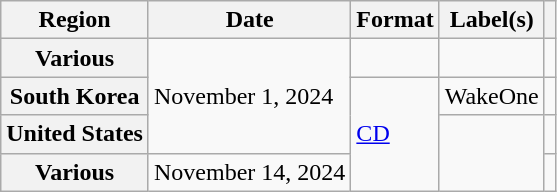<table class="wikitable plainrowheaders">
<tr>
<th scope="col">Region</th>
<th scope="col">Date</th>
<th scope="col">Format</th>
<th scope="col">Label(s)</th>
<th scope="col"></th>
</tr>
<tr>
<th scope="row">Various</th>
<td rowspan="3">November 1, 2024</td>
<td></td>
<td></td>
<td></td>
</tr>
<tr>
<th scope="row">South Korea</th>
<td rowspan="3"><a href='#'>CD</a></td>
<td>WakeOne</td>
<td></td>
</tr>
<tr>
<th scope="row">United States</th>
<td rowspan="2"></td>
<td style="text-align:center"></td>
</tr>
<tr>
<th scope="row">Various</th>
<td>November 14, 2024</td>
<td style="text-align:center"></td>
</tr>
</table>
